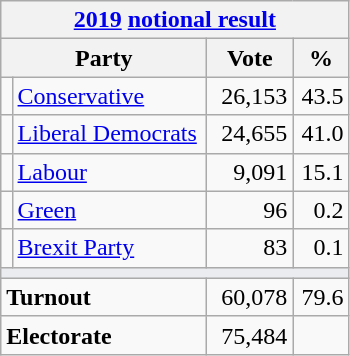<table class="wikitable">
<tr>
<th colspan="4"><a href='#'>2019</a> <a href='#'>notional result</a></th>
</tr>
<tr>
<th bgcolor="#DDDDFF" width="130px" colspan="2">Party</th>
<th bgcolor="#DDDDFF" width="50px">Vote</th>
<th bgcolor="#DDDDFF" width="30px">%</th>
</tr>
<tr>
<td></td>
<td><a href='#'>Conservative</a></td>
<td align=right>26,153</td>
<td align=right>43.5</td>
</tr>
<tr>
<td></td>
<td><a href='#'>Liberal Democrats</a></td>
<td align=right>24,655</td>
<td align=right>41.0</td>
</tr>
<tr>
<td></td>
<td><a href='#'>Labour</a></td>
<td align=right>9,091</td>
<td align=right>15.1</td>
</tr>
<tr>
<td></td>
<td><a href='#'>Green</a></td>
<td align=right>96</td>
<td align=right>0.2</td>
</tr>
<tr>
<td></td>
<td><a href='#'>Brexit Party</a></td>
<td align=right>83</td>
<td align=right>0.1</td>
</tr>
<tr>
<td colspan="4" bgcolor="#EAECF0"></td>
</tr>
<tr>
<td colspan="2"><strong>Turnout</strong></td>
<td align=right>60,078</td>
<td align=right>79.6</td>
</tr>
<tr>
<td colspan="2"><strong>Electorate</strong></td>
<td align=right>75,484</td>
</tr>
</table>
